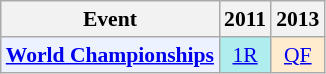<table class="wikitable" style="font-size: 90%; text-align:center">
<tr>
<th>Event</th>
<th>2011</th>
<th>2013</th>
</tr>
<tr>
<td bgcolor="#ECF2FF"; align="left"><strong><a href='#'>World Championships</a></strong></td>
<td bgcolor=AFEEEE><a href='#'>1R</a></td>
<td bgcolor=FFEBCD><a href='#'>QF</a></td>
</tr>
</table>
